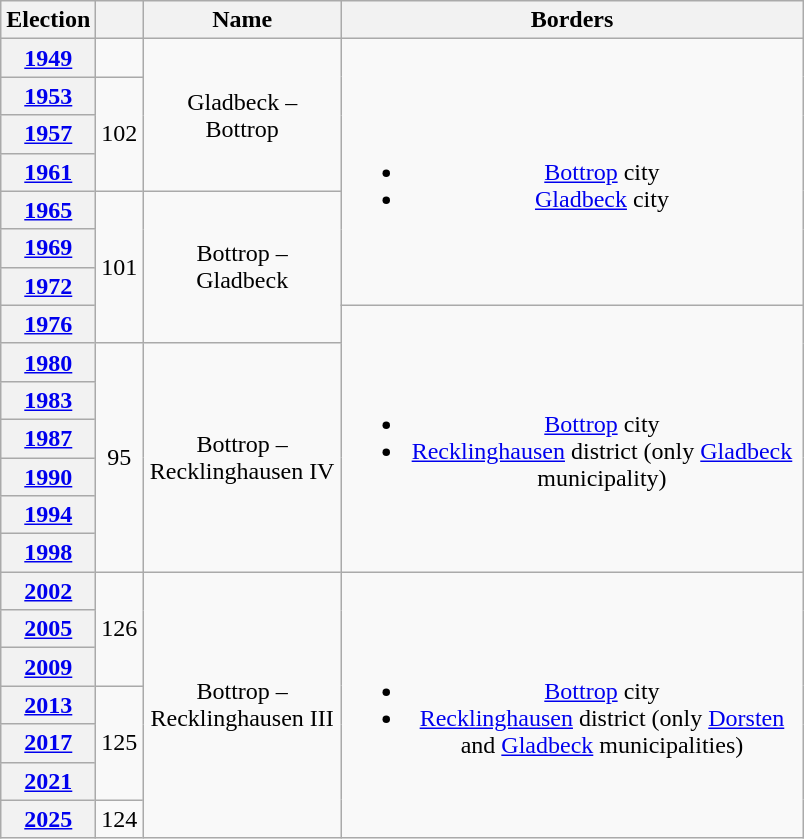<table class=wikitable style="text-align:center">
<tr>
<th>Election</th>
<th></th>
<th width=125px>Name</th>
<th width=300px>Borders</th>
</tr>
<tr>
<th><a href='#'>1949</a></th>
<td></td>
<td rowspan=4>Gladbeck – Bottrop</td>
<td rowspan=7><br><ul><li><a href='#'>Bottrop</a> city</li><li><a href='#'>Gladbeck</a> city</li></ul></td>
</tr>
<tr>
<th><a href='#'>1953</a></th>
<td rowspan=3>102</td>
</tr>
<tr>
<th><a href='#'>1957</a></th>
</tr>
<tr>
<th><a href='#'>1961</a></th>
</tr>
<tr>
<th><a href='#'>1965</a></th>
<td rowspan=4>101</td>
<td rowspan=4>Bottrop – Gladbeck</td>
</tr>
<tr>
<th><a href='#'>1969</a></th>
</tr>
<tr>
<th><a href='#'>1972</a></th>
</tr>
<tr>
<th><a href='#'>1976</a></th>
<td rowspan=7><br><ul><li><a href='#'>Bottrop</a> city</li><li><a href='#'>Recklinghausen</a> district (only <a href='#'>Gladbeck</a> municipality)</li></ul></td>
</tr>
<tr>
<th><a href='#'>1980</a></th>
<td rowspan=6>95</td>
<td rowspan=6>Bottrop – Recklinghausen IV</td>
</tr>
<tr>
<th><a href='#'>1983</a></th>
</tr>
<tr>
<th><a href='#'>1987</a></th>
</tr>
<tr>
<th><a href='#'>1990</a></th>
</tr>
<tr>
<th><a href='#'>1994</a></th>
</tr>
<tr>
<th><a href='#'>1998</a></th>
</tr>
<tr>
<th><a href='#'>2002</a></th>
<td rowspan=3>126</td>
<td rowspan=7>Bottrop – Recklinghausen III</td>
<td rowspan=7><br><ul><li><a href='#'>Bottrop</a> city</li><li><a href='#'>Recklinghausen</a> district (only <a href='#'>Dorsten</a> and <a href='#'>Gladbeck</a> municipalities)</li></ul></td>
</tr>
<tr>
<th><a href='#'>2005</a></th>
</tr>
<tr>
<th><a href='#'>2009</a></th>
</tr>
<tr>
<th><a href='#'>2013</a></th>
<td rowspan=3>125</td>
</tr>
<tr>
<th><a href='#'>2017</a></th>
</tr>
<tr>
<th><a href='#'>2021</a></th>
</tr>
<tr>
<th><a href='#'>2025</a></th>
<td>124</td>
</tr>
</table>
